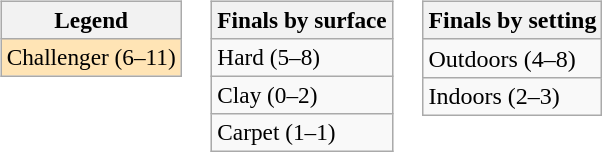<table>
<tr valign=top>
<td><br><table class=wikitable style=font-size:97%>
<tr>
<th>Legend</th>
</tr>
<tr bgcolor=moccasin>
<td>Challenger (6–11)</td>
</tr>
</table>
</td>
<td><br><table class=wikitable style=font-size:97%>
<tr>
<th>Finals by surface</th>
</tr>
<tr>
<td>Hard (5–8)</td>
</tr>
<tr>
<td>Clay (0–2)</td>
</tr>
<tr>
<td>Carpet (1–1)</td>
</tr>
</table>
</td>
<td><br><table class=wikitable>
<tr>
<th>Finals by setting</th>
</tr>
<tr>
<td>Outdoors (4–8)</td>
</tr>
<tr>
<td>Indoors (2–3)</td>
</tr>
</table>
</td>
</tr>
</table>
